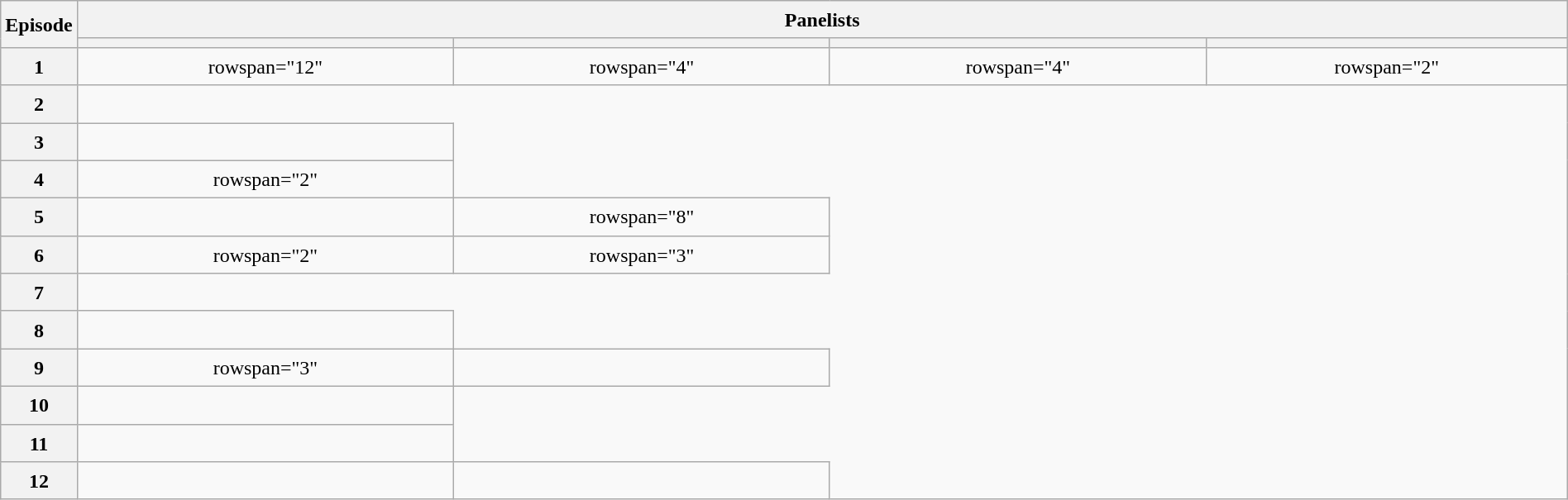<table class="wikitable plainrowheaders mw-collapsible" style="text-align:center; line-height:23px; width:100%;">
<tr>
<th rowspan=2 width=1%>Episode</th>
<th colspan=4>Panelists</th>
</tr>
<tr>
<th width="25%"></th>
<th width="25%"></th>
<th width="25%"></th>
<th width="25%"></th>
</tr>
<tr>
<th>1</th>
<td>rowspan="12" </td>
<td>rowspan="4" </td>
<td>rowspan="4" </td>
<td>rowspan="2" </td>
</tr>
<tr>
<th>2</th>
</tr>
<tr>
<th>3</th>
<td></td>
</tr>
<tr>
<th>4</th>
<td>rowspan="2" </td>
</tr>
<tr>
<th>5</th>
<td></td>
<td>rowspan="8" </td>
</tr>
<tr>
<th>6</th>
<td>rowspan="2" </td>
<td>rowspan="3" </td>
</tr>
<tr>
<th>7</th>
</tr>
<tr>
<th>8</th>
<td></td>
</tr>
<tr>
<th>9</th>
<td>rowspan="3" </td>
<td></td>
</tr>
<tr>
<th>10</th>
<td></td>
</tr>
<tr>
<th>11</th>
<td></td>
</tr>
<tr>
<th>12</th>
<td></td>
<td></td>
</tr>
</table>
